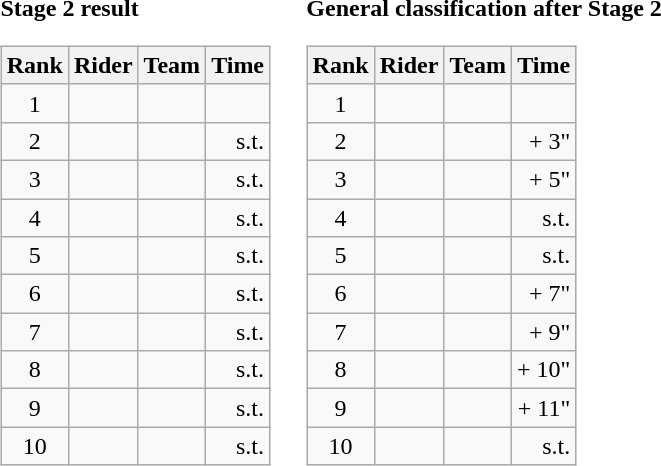<table>
<tr>
<td><strong>Stage 2 result</strong><br><table class="wikitable">
<tr>
<th scope="col">Rank</th>
<th scope="col">Rider</th>
<th scope="col">Team</th>
<th scope="col">Time</th>
</tr>
<tr>
<td style="text-align:center;">1</td>
<td></td>
<td></td>
<td style="text-align:right;"></td>
</tr>
<tr>
<td style="text-align:center;">2</td>
<td></td>
<td></td>
<td style="text-align:right;">s.t.</td>
</tr>
<tr>
<td style="text-align:center;">3</td>
<td></td>
<td></td>
<td style="text-align:right;">s.t.</td>
</tr>
<tr>
<td style="text-align:center;">4</td>
<td></td>
<td></td>
<td style="text-align:right;">s.t.</td>
</tr>
<tr>
<td style="text-align:center;">5</td>
<td></td>
<td></td>
<td style="text-align:right;">s.t.</td>
</tr>
<tr>
<td style="text-align:center;">6</td>
<td></td>
<td></td>
<td style="text-align:right;">s.t.</td>
</tr>
<tr>
<td style="text-align:center;">7</td>
<td></td>
<td></td>
<td style="text-align:right;">s.t.</td>
</tr>
<tr>
<td style="text-align:center;">8</td>
<td></td>
<td></td>
<td style="text-align:right;">s.t.</td>
</tr>
<tr>
<td style="text-align:center;">9</td>
<td></td>
<td></td>
<td style="text-align:right;">s.t.</td>
</tr>
<tr>
<td style="text-align:center;">10</td>
<td></td>
<td></td>
<td style="text-align:right;">s.t.</td>
</tr>
</table>
</td>
<td></td>
<td><strong>General classification after Stage 2</strong><br><table class="wikitable">
<tr>
<th scope="col">Rank</th>
<th scope="col">Rider</th>
<th scope="col">Team</th>
<th scope="col">Time</th>
</tr>
<tr>
<td style="text-align:center;">1</td>
<td></td>
<td></td>
<td style="text-align:right;"></td>
</tr>
<tr>
<td style="text-align:center;">2</td>
<td></td>
<td></td>
<td style="text-align:right;">+ 3"</td>
</tr>
<tr>
<td style="text-align:center;">3</td>
<td></td>
<td></td>
<td style="text-align:right;">+ 5"</td>
</tr>
<tr>
<td style="text-align:center;">4</td>
<td></td>
<td></td>
<td style="text-align:right;">s.t.</td>
</tr>
<tr>
<td style="text-align:center;">5</td>
<td></td>
<td></td>
<td style="text-align:right;">s.t.</td>
</tr>
<tr>
<td style="text-align:center;">6</td>
<td></td>
<td></td>
<td style="text-align:right;">+ 7"</td>
</tr>
<tr>
<td style="text-align:center;">7</td>
<td></td>
<td></td>
<td style="text-align:right;">+ 9"</td>
</tr>
<tr>
<td style="text-align:center;">8</td>
<td></td>
<td></td>
<td style="text-align:right;">+ 10"</td>
</tr>
<tr>
<td style="text-align:center;">9</td>
<td></td>
<td></td>
<td style="text-align:right;">+ 11"</td>
</tr>
<tr>
<td style="text-align:center;">10</td>
<td></td>
<td></td>
<td style="text-align:right;">s.t.</td>
</tr>
</table>
</td>
</tr>
</table>
